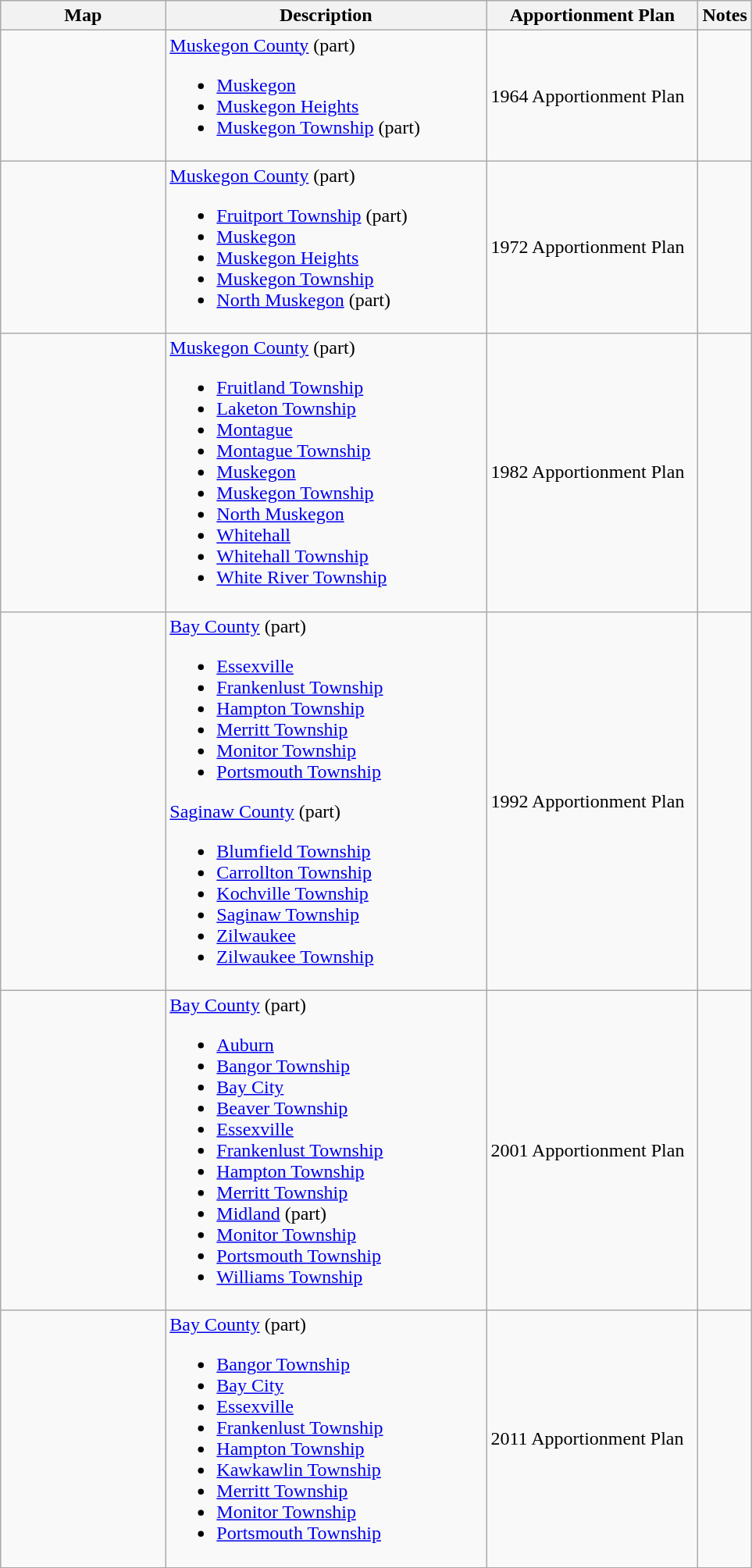<table class="wikitable sortable">
<tr>
<th style="width:100pt;">Map</th>
<th style="width:200pt;">Description</th>
<th style="width:130pt;">Apportionment Plan</th>
<th style="width:15pt;">Notes</th>
</tr>
<tr>
<td></td>
<td><a href='#'>Muskegon County</a> (part)<br><ul><li><a href='#'>Muskegon</a></li><li><a href='#'>Muskegon Heights</a></li><li><a href='#'>Muskegon Township</a> (part)</li></ul></td>
<td>1964 Apportionment Plan</td>
<td></td>
</tr>
<tr>
<td></td>
<td><a href='#'>Muskegon County</a> (part)<br><ul><li><a href='#'>Fruitport Township</a> (part)</li><li><a href='#'>Muskegon</a></li><li><a href='#'>Muskegon Heights</a></li><li><a href='#'>Muskegon Township</a></li><li><a href='#'>North Muskegon</a> (part)</li></ul></td>
<td>1972 Apportionment Plan</td>
<td></td>
</tr>
<tr>
<td></td>
<td><a href='#'>Muskegon County</a> (part)<br><ul><li><a href='#'>Fruitland Township</a></li><li><a href='#'>Laketon Township</a></li><li><a href='#'>Montague</a></li><li><a href='#'>Montague Township</a></li><li><a href='#'>Muskegon</a></li><li><a href='#'>Muskegon Township</a></li><li><a href='#'>North Muskegon</a></li><li><a href='#'>Whitehall</a></li><li><a href='#'>Whitehall Township</a></li><li><a href='#'>White River Township</a></li></ul></td>
<td>1982 Apportionment Plan</td>
<td></td>
</tr>
<tr>
<td></td>
<td><a href='#'>Bay County</a> (part)<br><ul><li><a href='#'>Essexville</a></li><li><a href='#'>Frankenlust Township</a></li><li><a href='#'>Hampton Township</a></li><li><a href='#'>Merritt Township</a></li><li><a href='#'>Monitor Township</a></li><li><a href='#'>Portsmouth Township</a></li></ul><a href='#'>Saginaw County</a> (part)<ul><li><a href='#'>Blumfield Township</a></li><li><a href='#'>Carrollton Township</a></li><li><a href='#'>Kochville Township</a></li><li><a href='#'>Saginaw Township</a></li><li><a href='#'>Zilwaukee</a></li><li><a href='#'>Zilwaukee Township</a></li></ul></td>
<td>1992 Apportionment Plan</td>
<td></td>
</tr>
<tr>
<td></td>
<td><a href='#'>Bay County</a> (part)<br><ul><li><a href='#'>Auburn</a></li><li><a href='#'>Bangor Township</a></li><li><a href='#'>Bay City</a></li><li><a href='#'>Beaver Township</a></li><li><a href='#'>Essexville</a></li><li><a href='#'>Frankenlust Township</a></li><li><a href='#'>Hampton Township</a></li><li><a href='#'>Merritt Township</a></li><li><a href='#'>Midland</a> (part)</li><li><a href='#'>Monitor Township</a></li><li><a href='#'>Portsmouth Township</a></li><li><a href='#'>Williams Township</a></li></ul></td>
<td>2001 Apportionment Plan</td>
<td></td>
</tr>
<tr>
<td></td>
<td><a href='#'>Bay County</a> (part)<br><ul><li><a href='#'>Bangor Township</a></li><li><a href='#'>Bay City</a></li><li><a href='#'>Essexville</a></li><li><a href='#'>Frankenlust Township</a></li><li><a href='#'>Hampton Township</a></li><li><a href='#'>Kawkawlin Township</a></li><li><a href='#'>Merritt Township</a></li><li><a href='#'>Monitor Township</a></li><li><a href='#'>Portsmouth Township</a></li></ul></td>
<td>2011 Apportionment Plan</td>
<td></td>
</tr>
<tr>
</tr>
</table>
